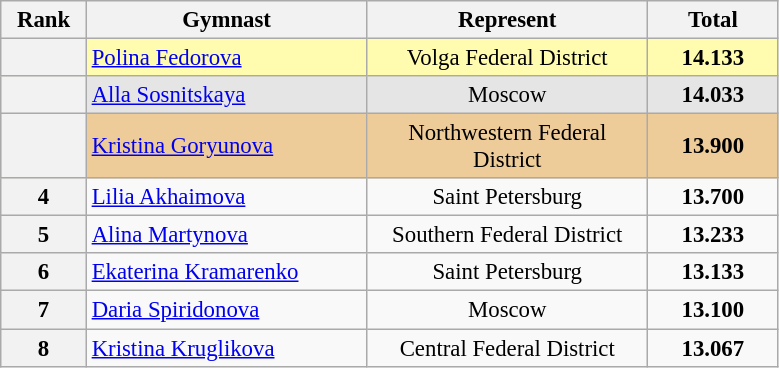<table class="wikitable sortable" style="text-align:center; font-size:95%">
<tr>
<th scope="col" style="width:50px;">Rank</th>
<th scope="col" style="width:180px;">Gymnast</th>
<th scope="col" style="width:180px;">Represent</th>
<th scope="col" style="width:80px;">Total</th>
</tr>
<tr style="background:#fffcaf;">
<th scope=row style="text-align:center"></th>
<td style="text-align:left;"><a href='#'>Polina Fedorova</a></td>
<td>Volga Federal District</td>
<td><strong>14.133</strong></td>
</tr>
<tr style="background:#e5e5e5;">
<th scope=row style="text-align:center"></th>
<td style="text-align:left;"><a href='#'>Alla Sosnitskaya</a></td>
<td>Moscow</td>
<td><strong>14.033</strong></td>
</tr>
<tr style="background:#ec9;">
<th scope=row style="text-align:center"></th>
<td style="text-align:left;"><a href='#'>Kristina Goryunova</a></td>
<td>Northwestern Federal District</td>
<td><strong>13.900</strong></td>
</tr>
<tr>
<th scope=row style="text-align:center">4</th>
<td style="text-align:left;"><a href='#'>Lilia Akhaimova</a></td>
<td>Saint Petersburg</td>
<td><strong>13.700</strong></td>
</tr>
<tr>
<th scope=row style="text-align:center">5</th>
<td style="text-align:left;"><a href='#'>Alina Martynova</a></td>
<td>Southern Federal District</td>
<td><strong>13.233</strong></td>
</tr>
<tr>
<th scope=row style="text-align:center">6</th>
<td style="text-align:left;"><a href='#'>Ekaterina Kramarenko</a></td>
<td>Saint Petersburg</td>
<td><strong>13.133</strong></td>
</tr>
<tr>
<th scope=row style="text-align:center">7</th>
<td style="text-align:left;"><a href='#'>Daria Spiridonova</a></td>
<td>Moscow</td>
<td><strong>13.100</strong></td>
</tr>
<tr>
<th scope=row style="text-align:center">8</th>
<td style="text-align:left;"><a href='#'>Kristina Kruglikova</a></td>
<td>Central Federal District</td>
<td><strong>13.067</strong></td>
</tr>
</table>
